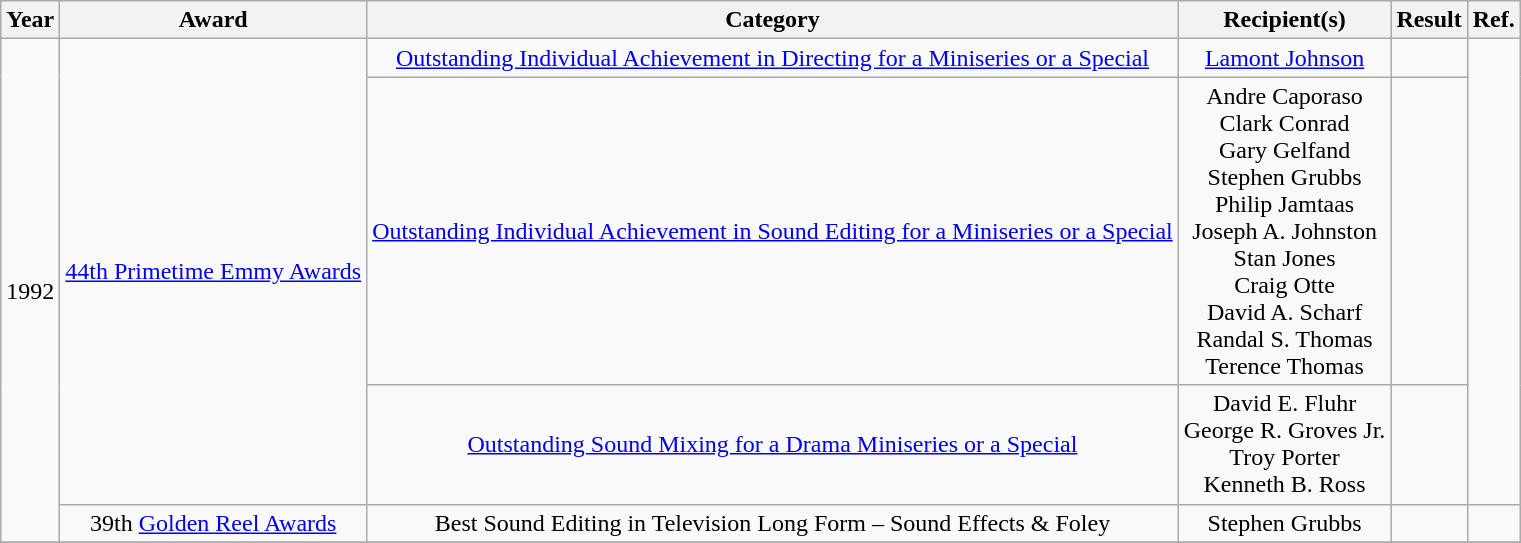<table class="wikitable sortable plainrowheaders" style="text-align:center;">
<tr>
<th>Year</th>
<th>Award</th>
<th>Category</th>
<th>Recipient(s)</th>
<th>Result</th>
<th>Ref.</th>
</tr>
<tr>
<td rowspan="4">1992</td>
<td rowspan="3"><a href='#'>44th Primetime Emmy Awards</a></td>
<td><a href='#'>Outstanding Individual Achievement in Directing for a Miniseries or a Special</a></td>
<td><a href='#'>Lamont Johnson</a></td>
<td></td>
<td rowspan="3"></td>
</tr>
<tr>
<td><a href='#'>Outstanding Individual Achievement in Sound Editing for a Miniseries or a Special</a></td>
<td>Andre Caporaso <br> Clark Conrad <br> Gary Gelfand <br> Stephen Grubbs <br> Philip Jamtaas <br> Joseph A. Johnston <br> Stan Jones <br> Craig Otte <br> David A. Scharf <br> Randal S. Thomas <br> Terence Thomas</td>
<td></td>
</tr>
<tr>
<td><a href='#'>Outstanding Sound Mixing for a Drama Miniseries or a Special</a></td>
<td>David E. Fluhr <br> George R. Groves Jr. <br> Troy Porter <br> Kenneth B. Ross</td>
<td></td>
</tr>
<tr>
<td>39th <a href='#'>Golden Reel Awards</a></td>
<td>Best Sound Editing in Television Long Form – Sound Effects & Foley</td>
<td>Stephen Grubbs</td>
<td></td>
<td></td>
</tr>
<tr>
</tr>
</table>
